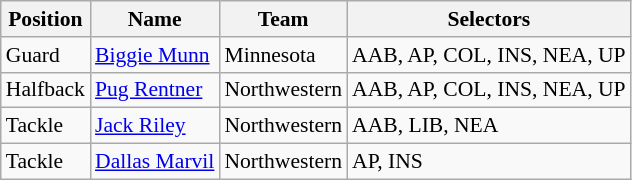<table class="wikitable" style="font-size: 90%">
<tr>
<th>Position</th>
<th>Name</th>
<th>Team</th>
<th>Selectors</th>
</tr>
<tr>
<td>Guard</td>
<td><a href='#'>Biggie Munn</a></td>
<td>Minnesota</td>
<td>AAB, AP, COL, INS, NEA, UP</td>
</tr>
<tr>
<td>Halfback</td>
<td><a href='#'>Pug Rentner</a></td>
<td>Northwestern</td>
<td>AAB, AP, COL, INS, NEA, UP</td>
</tr>
<tr>
<td>Tackle</td>
<td><a href='#'>Jack Riley</a></td>
<td>Northwestern</td>
<td>AAB, LIB, NEA</td>
</tr>
<tr>
<td>Tackle</td>
<td><a href='#'>Dallas Marvil</a></td>
<td>Northwestern</td>
<td>AP, INS</td>
</tr>
</table>
